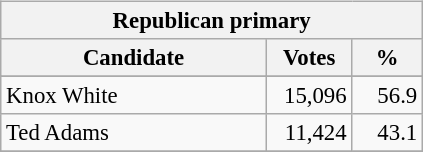<table class="wikitable" align="left" style="margin: 1em 1em 1em 0; font-size: 95%;">
<tr>
<th colspan="3">Republican primary</th>
</tr>
<tr>
<th colspan="1" style="width: 170px">Candidate</th>
<th style="width: 50px">Votes</th>
<th style="width: 40px">%</th>
</tr>
<tr>
</tr>
<tr>
<td>Knox White</td>
<td align="right">15,096</td>
<td align="right">56.9</td>
</tr>
<tr>
<td>Ted Adams</td>
<td align="right">11,424</td>
<td align="right">43.1</td>
</tr>
<tr>
</tr>
</table>
